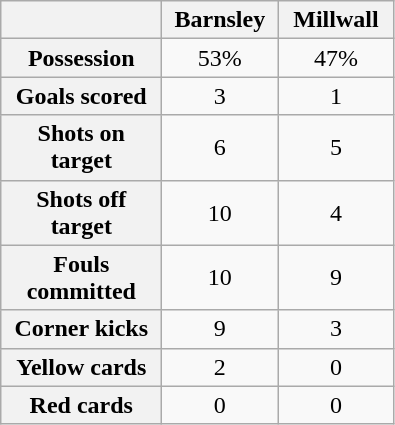<table class="wikitable plainrowheaders" style="text-align: center">
<tr>
<th scope="col" width=100></th>
<th scope="col" width=70>Barnsley</th>
<th scope="col" width=70>Millwall</th>
</tr>
<tr>
<th scope="row">Possession</th>
<td>53%</td>
<td>47%</td>
</tr>
<tr>
<th scope="row">Goals scored</th>
<td>3</td>
<td>1</td>
</tr>
<tr>
<th scope="row">Shots on target</th>
<td>6</td>
<td>5</td>
</tr>
<tr>
<th scope="row">Shots off target</th>
<td>10</td>
<td>4</td>
</tr>
<tr>
<th scope="row">Fouls committed</th>
<td>10</td>
<td>9</td>
</tr>
<tr>
<th scope="row">Corner kicks</th>
<td>9</td>
<td>3</td>
</tr>
<tr>
<th scope="row">Yellow cards</th>
<td>2</td>
<td>0</td>
</tr>
<tr>
<th scope="row">Red cards</th>
<td>0</td>
<td>0</td>
</tr>
</table>
